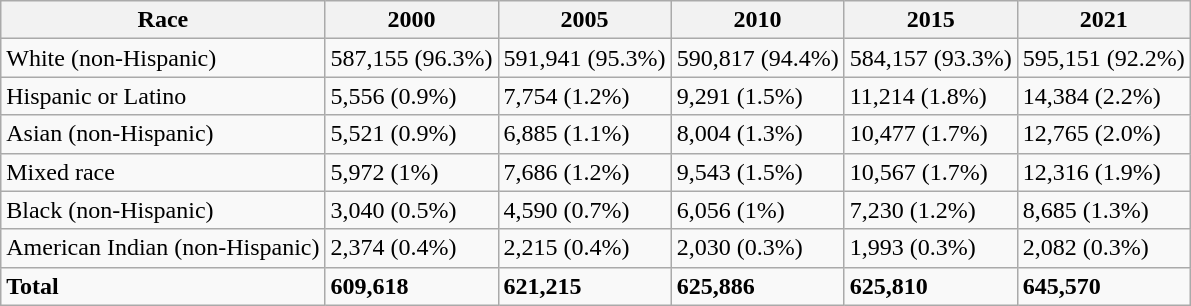<table class="wikitable">
<tr>
<th>Race</th>
<th>2000</th>
<th>2005</th>
<th>2010</th>
<th>2015</th>
<th>2021</th>
</tr>
<tr>
<td>White (non-Hispanic)</td>
<td>587,155 (96.3%)</td>
<td>591,941 (95.3%)</td>
<td>590,817 (94.4%)</td>
<td>584,157 (93.3%)</td>
<td>595,151 (92.2%)</td>
</tr>
<tr>
<td>Hispanic or Latino</td>
<td>5,556 (0.9%)</td>
<td>7,754 (1.2%)</td>
<td>9,291 (1.5%)</td>
<td>11,214 (1.8%)</td>
<td>14,384 (2.2%)</td>
</tr>
<tr>
<td>Asian (non-Hispanic)</td>
<td>5,521 (0.9%)</td>
<td>6,885 (1.1%)</td>
<td>8,004 (1.3%)</td>
<td>10,477 (1.7%)</td>
<td>12,765 (2.0%)</td>
</tr>
<tr>
<td>Mixed race</td>
<td>5,972 (1%)</td>
<td>7,686 (1.2%)</td>
<td>9,543 (1.5%)</td>
<td>10,567 (1.7%)</td>
<td>12,316 (1.9%)</td>
</tr>
<tr>
<td>Black (non-Hispanic)</td>
<td>3,040 (0.5%)</td>
<td>4,590 (0.7%)</td>
<td>6,056 (1%)</td>
<td>7,230 (1.2%)</td>
<td>8,685 (1.3%)</td>
</tr>
<tr>
<td>American Indian (non-Hispanic)</td>
<td>2,374 (0.4%)</td>
<td>2,215 (0.4%)</td>
<td>2,030 (0.3%)</td>
<td>1,993 (0.3%)</td>
<td>2,082 (0.3%)</td>
</tr>
<tr>
<td><strong>Total</strong></td>
<td><strong>609,618</strong></td>
<td><strong>621,215</strong></td>
<td><strong>625,886</strong></td>
<td><strong>625,810</strong></td>
<td><strong>645,570</strong></td>
</tr>
</table>
